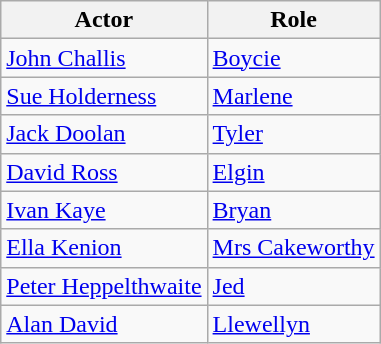<table class="wikitable">
<tr>
<th>Actor</th>
<th>Role</th>
</tr>
<tr>
<td><a href='#'>John Challis</a></td>
<td><a href='#'>Boycie</a></td>
</tr>
<tr>
<td><a href='#'>Sue Holderness</a></td>
<td><a href='#'>Marlene</a></td>
</tr>
<tr>
<td><a href='#'>Jack Doolan</a></td>
<td><a href='#'>Tyler</a></td>
</tr>
<tr>
<td><a href='#'>David Ross</a></td>
<td><a href='#'>Elgin</a></td>
</tr>
<tr>
<td><a href='#'>Ivan Kaye</a></td>
<td><a href='#'>Bryan</a></td>
</tr>
<tr>
<td><a href='#'>Ella Kenion</a></td>
<td><a href='#'>Mrs Cakeworthy</a></td>
</tr>
<tr>
<td><a href='#'>Peter Heppelthwaite</a></td>
<td><a href='#'>Jed</a></td>
</tr>
<tr>
<td><a href='#'>Alan David</a></td>
<td><a href='#'>Llewellyn</a></td>
</tr>
</table>
